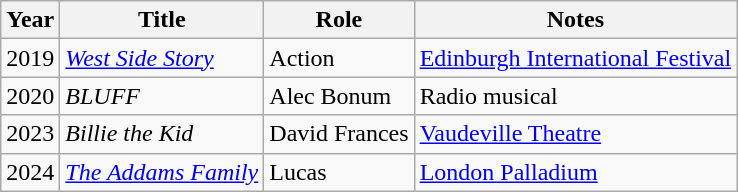<table class="wikitable">
<tr>
<th>Year</th>
<th>Title</th>
<th>Role</th>
<th>Notes</th>
</tr>
<tr>
<td>2019</td>
<td><em><a href='#'>West Side Story</a></em></td>
<td>Action</td>
<td><a href='#'>Edinburgh International Festival</a></td>
</tr>
<tr>
<td>2020</td>
<td><em>BLUFF</em></td>
<td>Alec Bonum</td>
<td>Radio musical</td>
</tr>
<tr>
<td>2023</td>
<td><em>Billie the Kid</em></td>
<td>David Frances</td>
<td><a href='#'>Vaudeville Theatre</a></td>
</tr>
<tr>
<td>2024</td>
<td><em><a href='#'>The Addams Family</a></em></td>
<td>Lucas</td>
<td><a href='#'>London Palladium</a></td>
</tr>
</table>
